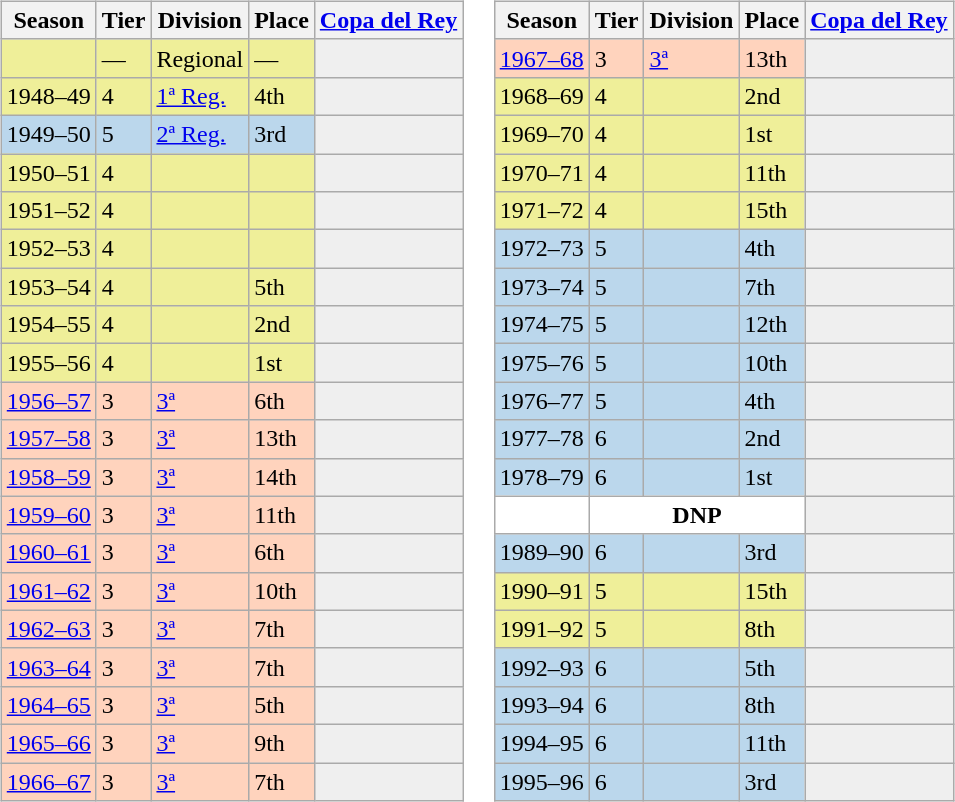<table>
<tr>
<td valign="top" width=0%><br><table class="wikitable">
<tr style="background:#f0f6fa;">
<th>Season</th>
<th>Tier</th>
<th>Division</th>
<th>Place</th>
<th><a href='#'>Copa del Rey</a></th>
</tr>
<tr>
<td style="background:#EFEF99;"></td>
<td style="background:#EFEF99;">—</td>
<td style="background:#EFEF99;">Regional</td>
<td style="background:#EFEF99;">—</td>
<th style="background:#efefef;"></th>
</tr>
<tr>
<td style="background:#EFEF99;">1948–49</td>
<td style="background:#EFEF99;">4</td>
<td style="background:#EFEF99;"><a href='#'>1ª Reg.</a></td>
<td style="background:#EFEF99;">4th</td>
<th style="background:#efefef;"></th>
</tr>
<tr>
<td style="background:#BBD7EC;">1949–50</td>
<td style="background:#BBD7EC;">5</td>
<td style="background:#BBD7EC;"><a href='#'>2ª Reg.</a></td>
<td style="background:#BBD7EC;">3rd</td>
<th style="background:#efefef;"></th>
</tr>
<tr>
<td style="background:#EFEF99;">1950–51</td>
<td style="background:#EFEF99;">4</td>
<td style="background:#EFEF99;"></td>
<td style="background:#EFEF99;"></td>
<th style="background:#efefef;"></th>
</tr>
<tr>
<td style="background:#EFEF99;">1951–52</td>
<td style="background:#EFEF99;">4</td>
<td style="background:#EFEF99;"></td>
<td style="background:#EFEF99;"></td>
<th style="background:#efefef;"></th>
</tr>
<tr>
<td style="background:#EFEF99;">1952–53</td>
<td style="background:#EFEF99;">4</td>
<td style="background:#EFEF99;"></td>
<td style="background:#EFEF99;"></td>
<th style="background:#efefef;"></th>
</tr>
<tr>
<td style="background:#EFEF99;">1953–54</td>
<td style="background:#EFEF99;">4</td>
<td style="background:#EFEF99;"></td>
<td style="background:#EFEF99;">5th</td>
<th style="background:#efefef;"></th>
</tr>
<tr>
<td style="background:#EFEF99;">1954–55</td>
<td style="background:#EFEF99;">4</td>
<td style="background:#EFEF99;"></td>
<td style="background:#EFEF99;">2nd</td>
<th style="background:#efefef;"></th>
</tr>
<tr>
<td style="background:#EFEF99;">1955–56</td>
<td style="background:#EFEF99;">4</td>
<td style="background:#EFEF99;"></td>
<td style="background:#EFEF99;">1st</td>
<th style="background:#efefef;"></th>
</tr>
<tr>
<td style="background:#FFD3BD;"><a href='#'>1956–57</a></td>
<td style="background:#FFD3BD;">3</td>
<td style="background:#FFD3BD;"><a href='#'>3ª</a></td>
<td style="background:#FFD3BD;">6th</td>
<td style="background:#efefef;"></td>
</tr>
<tr>
<td style="background:#FFD3BD;"><a href='#'>1957–58</a></td>
<td style="background:#FFD3BD;">3</td>
<td style="background:#FFD3BD;"><a href='#'>3ª</a></td>
<td style="background:#FFD3BD;">13th</td>
<td style="background:#efefef;"></td>
</tr>
<tr>
<td style="background:#FFD3BD;"><a href='#'>1958–59</a></td>
<td style="background:#FFD3BD;">3</td>
<td style="background:#FFD3BD;"><a href='#'>3ª</a></td>
<td style="background:#FFD3BD;">14th</td>
<td style="background:#efefef;"></td>
</tr>
<tr>
<td style="background:#FFD3BD;"><a href='#'>1959–60</a></td>
<td style="background:#FFD3BD;">3</td>
<td style="background:#FFD3BD;"><a href='#'>3ª</a></td>
<td style="background:#FFD3BD;">11th</td>
<td style="background:#efefef;"></td>
</tr>
<tr>
<td style="background:#FFD3BD;"><a href='#'>1960–61</a></td>
<td style="background:#FFD3BD;">3</td>
<td style="background:#FFD3BD;"><a href='#'>3ª</a></td>
<td style="background:#FFD3BD;">6th</td>
<td style="background:#efefef;"></td>
</tr>
<tr>
<td style="background:#FFD3BD;"><a href='#'>1961–62</a></td>
<td style="background:#FFD3BD;">3</td>
<td style="background:#FFD3BD;"><a href='#'>3ª</a></td>
<td style="background:#FFD3BD;">10th</td>
<td style="background:#efefef;"></td>
</tr>
<tr>
<td style="background:#FFD3BD;"><a href='#'>1962–63</a></td>
<td style="background:#FFD3BD;">3</td>
<td style="background:#FFD3BD;"><a href='#'>3ª</a></td>
<td style="background:#FFD3BD;">7th</td>
<td style="background:#efefef;"></td>
</tr>
<tr>
<td style="background:#FFD3BD;"><a href='#'>1963–64</a></td>
<td style="background:#FFD3BD;">3</td>
<td style="background:#FFD3BD;"><a href='#'>3ª</a></td>
<td style="background:#FFD3BD;">7th</td>
<td style="background:#efefef;"></td>
</tr>
<tr>
<td style="background:#FFD3BD;"><a href='#'>1964–65</a></td>
<td style="background:#FFD3BD;">3</td>
<td style="background:#FFD3BD;"><a href='#'>3ª</a></td>
<td style="background:#FFD3BD;">5th</td>
<td style="background:#efefef;"></td>
</tr>
<tr>
<td style="background:#FFD3BD;"><a href='#'>1965–66</a></td>
<td style="background:#FFD3BD;">3</td>
<td style="background:#FFD3BD;"><a href='#'>3ª</a></td>
<td style="background:#FFD3BD;">9th</td>
<td style="background:#efefef;"></td>
</tr>
<tr>
<td style="background:#FFD3BD;"><a href='#'>1966–67</a></td>
<td style="background:#FFD3BD;">3</td>
<td style="background:#FFD3BD;"><a href='#'>3ª</a></td>
<td style="background:#FFD3BD;">7th</td>
<td style="background:#efefef;"></td>
</tr>
</table>
</td>
<td valign="top" width=0%><br><table class="wikitable">
<tr style="background:#f0f6fa;">
<th>Season</th>
<th>Tier</th>
<th>Division</th>
<th>Place</th>
<th><a href='#'>Copa del Rey</a></th>
</tr>
<tr>
<td style="background:#FFD3BD;"><a href='#'>1967–68</a></td>
<td style="background:#FFD3BD;">3</td>
<td style="background:#FFD3BD;"><a href='#'>3ª</a></td>
<td style="background:#FFD3BD;">13th</td>
<td style="background:#efefef;"></td>
</tr>
<tr>
<td style="background:#EFEF99;">1968–69</td>
<td style="background:#EFEF99;">4</td>
<td style="background:#EFEF99;"></td>
<td style="background:#EFEF99;">2nd</td>
<th style="background:#efefef;"></th>
</tr>
<tr>
<td style="background:#EFEF99;">1969–70</td>
<td style="background:#EFEF99;">4</td>
<td style="background:#EFEF99;"></td>
<td style="background:#EFEF99;">1st</td>
<th style="background:#efefef;"></th>
</tr>
<tr>
<td style="background:#EFEF99;">1970–71</td>
<td style="background:#EFEF99;">4</td>
<td style="background:#EFEF99;"></td>
<td style="background:#EFEF99;">11th</td>
<th style="background:#efefef;"></th>
</tr>
<tr>
<td style="background:#EFEF99;">1971–72</td>
<td style="background:#EFEF99;">4</td>
<td style="background:#EFEF99;"></td>
<td style="background:#EFEF99;">15th</td>
<th style="background:#efefef;"></th>
</tr>
<tr>
<td style="background:#BBD7EC;">1972–73</td>
<td style="background:#BBD7EC;">5</td>
<td style="background:#BBD7EC;"></td>
<td style="background:#BBD7EC;">4th</td>
<th style="background:#efefef;"></th>
</tr>
<tr>
<td style="background:#BBD7EC;">1973–74</td>
<td style="background:#BBD7EC;">5</td>
<td style="background:#BBD7EC;"></td>
<td style="background:#BBD7EC;">7th</td>
<th style="background:#efefef;"></th>
</tr>
<tr>
<td style="background:#BBD7EC;">1974–75</td>
<td style="background:#BBD7EC;">5</td>
<td style="background:#BBD7EC;"></td>
<td style="background:#BBD7EC;">12th</td>
<th style="background:#efefef;"></th>
</tr>
<tr>
<td style="background:#BBD7EC;">1975–76</td>
<td style="background:#BBD7EC;">5</td>
<td style="background:#BBD7EC;"></td>
<td style="background:#BBD7EC;">10th</td>
<th style="background:#efefef;"></th>
</tr>
<tr>
<td style="background:#BBD7EC;">1976–77</td>
<td style="background:#BBD7EC;">5</td>
<td style="background:#BBD7EC;"></td>
<td style="background:#BBD7EC;">4th</td>
<th style="background:#efefef;"></th>
</tr>
<tr>
<td style="background:#BBD7EC;">1977–78</td>
<td style="background:#BBD7EC;">6</td>
<td style="background:#BBD7EC;"></td>
<td style="background:#BBD7EC;">2nd</td>
<th style="background:#efefef;"></th>
</tr>
<tr>
<td style="background:#BBD7EC;">1978–79</td>
<td style="background:#BBD7EC;">6</td>
<td style="background:#BBD7EC;"></td>
<td style="background:#BBD7EC;">1st</td>
<th style="background:#efefef;"></th>
</tr>
<tr>
<td style="background:#FFFFFF;"></td>
<th style="background:#FFFFFF;" colspan="3">DNP</th>
<th style="background:#efefef;"></th>
</tr>
<tr>
<td style="background:#BBD7EC;">1989–90</td>
<td style="background:#BBD7EC;">6</td>
<td style="background:#BBD7EC;"></td>
<td style="background:#BBD7EC;">3rd</td>
<th style="background:#efefef;"></th>
</tr>
<tr>
<td style="background:#EFEF99;">1990–91</td>
<td style="background:#EFEF99;">5</td>
<td style="background:#EFEF99;"></td>
<td style="background:#EFEF99;">15th</td>
<th style="background:#efefef;"></th>
</tr>
<tr>
<td style="background:#EFEF99;">1991–92</td>
<td style="background:#EFEF99;">5</td>
<td style="background:#EFEF99;"></td>
<td style="background:#EFEF99;">8th</td>
<th style="background:#efefef;"></th>
</tr>
<tr>
<td style="background:#BBD7EC;">1992–93</td>
<td style="background:#BBD7EC;">6</td>
<td style="background:#BBD7EC;"></td>
<td style="background:#BBD7EC;">5th</td>
<th style="background:#efefef;"></th>
</tr>
<tr>
<td style="background:#BBD7EC;">1993–94</td>
<td style="background:#BBD7EC;">6</td>
<td style="background:#BBD7EC;"></td>
<td style="background:#BBD7EC;">8th</td>
<th style="background:#efefef;"></th>
</tr>
<tr>
<td style="background:#BBD7EC;">1994–95</td>
<td style="background:#BBD7EC;">6</td>
<td style="background:#BBD7EC;"></td>
<td style="background:#BBD7EC;">11th</td>
<th style="background:#efefef;"></th>
</tr>
<tr>
<td style="background:#BBD7EC;">1995–96</td>
<td style="background:#BBD7EC;">6</td>
<td style="background:#BBD7EC;"></td>
<td style="background:#BBD7EC;">3rd</td>
<th style="background:#efefef;"></th>
</tr>
</table>
</td>
</tr>
</table>
